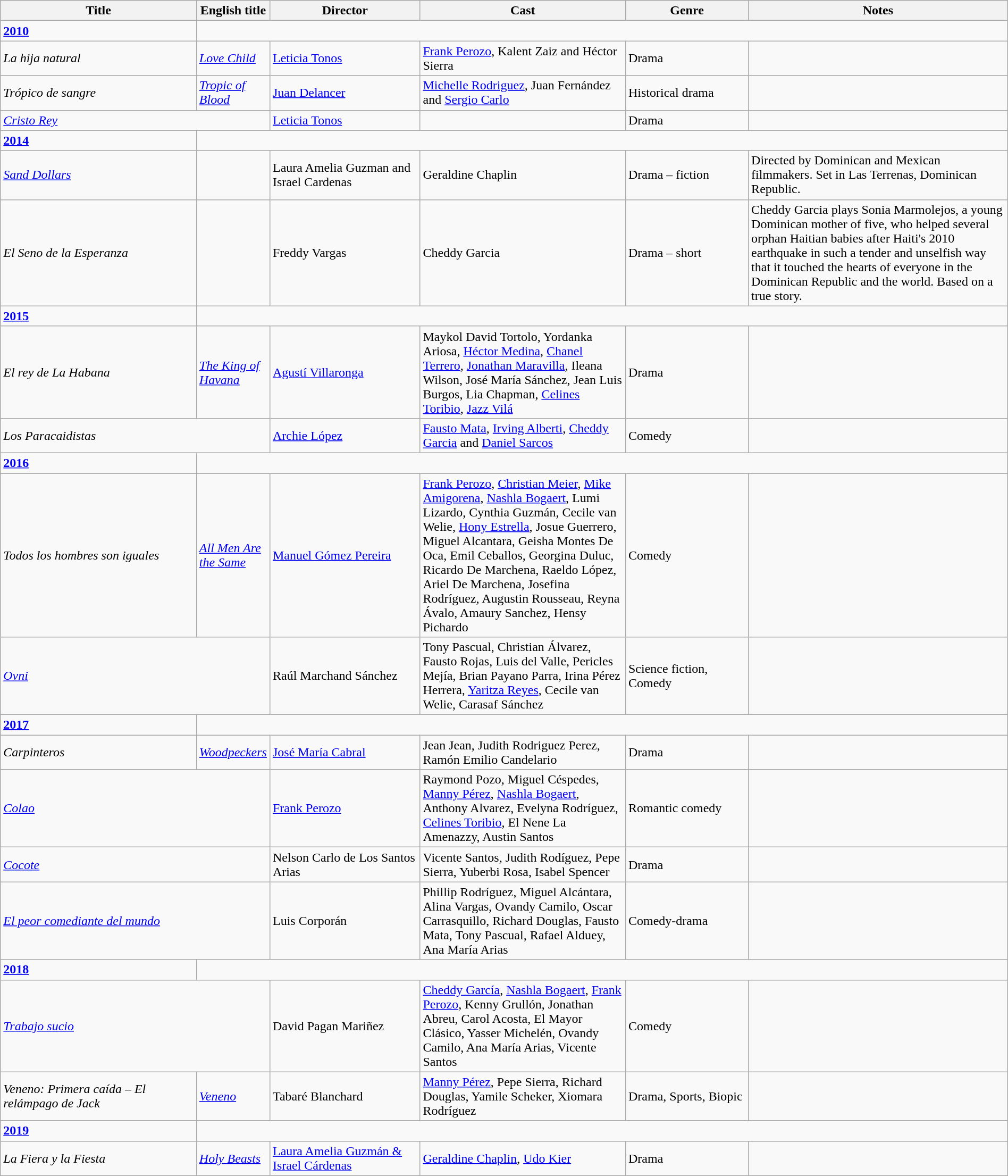<table class="wikitable" width= "100%">
<tr>
<th width=21%>Title</th>
<th>English title</th>
<th width="16%">Director</th>
<th width=22%>Cast</th>
<th width=13%>Genre</th>
<th width=28%>Notes</th>
</tr>
<tr>
<td><strong><a href='#'>2010</a></strong></td>
</tr>
<tr>
<td><em>La hija natural</em></td>
<td><em><a href='#'>Love Child</a></em></td>
<td><a href='#'>Leticia Tonos</a></td>
<td><a href='#'>Frank Perozo</a>, Kalent Zaiz and Héctor Sierra</td>
<td>Drama</td>
<td></td>
</tr>
<tr>
<td><em>Trópico de sangre</em></td>
<td><em><a href='#'>Tropic of Blood</a></em></td>
<td><a href='#'>Juan Delancer</a></td>
<td><a href='#'>Michelle Rodriguez</a>, Juan Fernández and <a href='#'>Sergio Carlo</a></td>
<td>Historical drama</td>
<td></td>
</tr>
<tr>
<td colspan="2"><em><a href='#'>Cristo Rey</a></em></td>
<td><a href='#'>Leticia Tonos</a></td>
<td></td>
<td>Drama</td>
<td></td>
</tr>
<tr>
<td><strong><a href='#'>2014</a></strong></td>
</tr>
<tr>
<td><em><a href='#'>Sand Dollars</a></em></td>
<td></td>
<td>Laura Amelia Guzman and Israel Cardenas</td>
<td>Geraldine Chaplin</td>
<td>Drama – fiction</td>
<td>Directed by Dominican and Mexican filmmakers. Set in Las Terrenas, Dominican Republic.</td>
</tr>
<tr>
<td><em>El Seno de la Esperanza</em></td>
<td></td>
<td>Freddy Vargas</td>
<td>Cheddy Garcia</td>
<td>Drama – short</td>
<td>Cheddy Garcia plays Sonia Marmolejos, a young Dominican mother of five, who helped several orphan Haitian babies after Haiti's 2010 earthquake in such a tender and unselfish way that it touched the hearts of everyone in the Dominican Republic and the world. Based on a true story.</td>
</tr>
<tr>
<td><strong><a href='#'>2015</a></strong></td>
</tr>
<tr>
<td><em>El rey de La Habana</em></td>
<td><em><a href='#'>The King of Havana</a></em></td>
<td><a href='#'>Agustí Villaronga</a></td>
<td>Maykol David Tortolo, Yordanka Ariosa, <a href='#'>Héctor Medina</a>, <a href='#'>Chanel Terrero</a>, <a href='#'>Jonathan Maravilla</a>, Ileana Wilson, José María Sánchez, Jean Luis Burgos, Lia Chapman, <a href='#'>Celines Toribio</a>, <a href='#'>Jazz Vilá</a></td>
<td>Drama</td>
<td></td>
</tr>
<tr>
<td colspan="2"><em>Los Paracaidistas</em></td>
<td><a href='#'>Archie López</a></td>
<td><a href='#'>Fausto Mata</a>, <a href='#'>Irving Alberti</a>, <a href='#'>Cheddy Garcia</a> and <a href='#'>Daniel Sarcos</a></td>
<td>Comedy</td>
<td></td>
</tr>
<tr>
<td><strong><a href='#'>2016</a></strong></td>
</tr>
<tr>
<td><em>Todos los hombres son iguales</em></td>
<td><em><a href='#'>All Men Are the Same</a></em></td>
<td><a href='#'>Manuel Gómez Pereira</a></td>
<td><a href='#'>Frank Perozo</a>, <a href='#'>Christian Meier</a>, <a href='#'>Mike Amigorena</a>, <a href='#'>Nashla Bogaert</a>, Lumi Lizardo, Cynthia Guzmán, Cecile van Welie, <a href='#'>Hony Estrella</a>, Josue Guerrero, Miguel Alcantara, Geisha Montes De Oca, Emil Ceballos, Georgina Duluc, Ricardo De Marchena, Raeldo López, Ariel De Marchena, Josefina Rodríguez, Augustin Rousseau, Reyna Ávalo, Amaury Sanchez, Hensy Pichardo</td>
<td>Comedy</td>
<td></td>
</tr>
<tr>
<td colspan="2"><em><a href='#'>Ovni</a></em></td>
<td>Raúl Marchand Sánchez</td>
<td>Tony Pascual, Christian Álvarez, Fausto Rojas, Luis del Valle, Pericles Mejía, Brian Payano Parra, Irina Pérez Herrera, <a href='#'>Yaritza Reyes</a>, Cecile van Welie, Carasaf Sánchez</td>
<td>Science fiction, Comedy</td>
<td></td>
</tr>
<tr>
<td><strong><a href='#'>2017</a></strong></td>
</tr>
<tr>
<td><em>Carpinteros</em></td>
<td><em><a href='#'>Woodpeckers</a></em></td>
<td><a href='#'>José María Cabral</a></td>
<td>Jean Jean, Judith Rodriguez Perez, Ramón Emilio Candelario</td>
<td>Drama</td>
<td></td>
</tr>
<tr>
<td colspan="2"><em><a href='#'>Colao</a></em></td>
<td><a href='#'>Frank Perozo</a></td>
<td>Raymond Pozo, Miguel Céspedes, <a href='#'>Manny Pérez</a>, <a href='#'>Nashla Bogaert</a>, Anthony Alvarez, Evelyna Rodríguez, <a href='#'>Celines Toribio</a>, El Nene La Amenazzy, Austin Santos</td>
<td>Romantic comedy</td>
<td></td>
</tr>
<tr>
<td colspan="2"><em><a href='#'>Cocote</a></em></td>
<td>Nelson Carlo de Los Santos Arias</td>
<td>Vicente Santos, Judith Rodíguez, Pepe Sierra, Yuberbi Rosa, Isabel Spencer</td>
<td>Drama</td>
<td></td>
</tr>
<tr>
<td colspan="2"><em><a href='#'>El peor comediante del mundo</a></em></td>
<td>Luis Corporán</td>
<td>Phillip Rodríguez, Miguel Alcántara, Alina Vargas, Ovandy Camilo, Oscar Carrasquillo, Richard Douglas, Fausto Mata, Tony Pascual, Rafael Alduey, Ana María Arias</td>
<td>Comedy-drama</td>
<td></td>
</tr>
<tr>
<td><strong><a href='#'>2018</a></strong></td>
</tr>
<tr>
<td colspan="2"><em><a href='#'>Trabajo sucio</a></em></td>
<td>David Pagan Mariñez</td>
<td><a href='#'>Cheddy García</a>, <a href='#'>Nashla Bogaert</a>, <a href='#'>Frank Perozo</a>, Kenny Grullón, Jonathan Abreu, Carol Acosta, El Mayor Clásico, Yasser Michelén, Ovandy Camilo, Ana María Arias, Vicente Santos</td>
<td>Comedy</td>
<td></td>
</tr>
<tr>
<td><em>Veneno: Primera caída – El relámpago de Jack</em></td>
<td><a href='#'><em>Veneno</em></a></td>
<td>Tabaré Blanchard</td>
<td><a href='#'>Manny Pérez</a>, Pepe Sierra, Richard Douglas, Yamile Scheker, Xiomara Rodríguez</td>
<td>Drama, Sports, Biopic</td>
<td></td>
</tr>
<tr>
<td><strong><a href='#'>2019</a></strong></td>
</tr>
<tr>
<td><em>La Fiera y la Fiesta</em></td>
<td><em><a href='#'>Holy Beasts</a></em></td>
<td><a href='#'>Laura Amelia Guzmán & Israel Cárdenas</a></td>
<td><a href='#'>Geraldine Chaplin</a>, <a href='#'>Udo Kier</a></td>
<td>Drama</td>
<td></td>
</tr>
</table>
